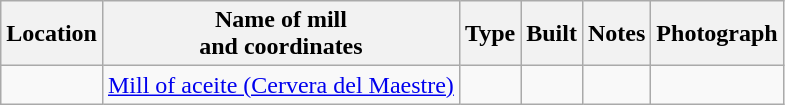<table class="wikitable">
<tr>
<th>Location</th>
<th>Name of mill<br>and coordinates</th>
<th>Type</th>
<th>Built</th>
<th>Notes</th>
<th>Photograph</th>
</tr>
<tr>
<td></td>
<td><a href='#'>Mill of aceite (Cervera del Maestre)</a></td>
<td></td>
<td></td>
<td></td>
<td></td>
</tr>
</table>
